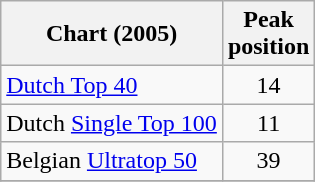<table class="wikitable">
<tr>
<th align="left">Chart (2005)</th>
<th align="left">Peak<br>position</th>
</tr>
<tr>
<td align="left"><a href='#'>Dutch Top 40</a></td>
<td align="center">14</td>
</tr>
<tr>
<td align="left">Dutch <a href='#'>Single Top 100</a></td>
<td align="center">11</td>
</tr>
<tr>
<td align="left">Belgian <a href='#'>Ultratop 50</a></td>
<td align="center">39</td>
</tr>
<tr>
</tr>
</table>
